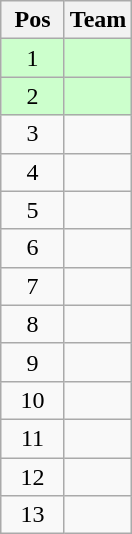<table class="wikitable" style="text-align:center;">
<tr>
<th width="35">Pos</th>
<th>Team</th>
</tr>
<tr bgcolor="ccffcc">
<td>1</td>
<td align="left"></td>
</tr>
<tr bgcolor="ccffcc">
<td>2</td>
<td align="left"></td>
</tr>
<tr>
<td>3</td>
<td align="left"></td>
</tr>
<tr>
<td>4</td>
<td align="left"></td>
</tr>
<tr>
<td>5</td>
<td align="left"></td>
</tr>
<tr>
<td>6</td>
<td align="left"></td>
</tr>
<tr>
<td>7</td>
<td align="left"></td>
</tr>
<tr>
<td>8</td>
<td align="left"></td>
</tr>
<tr>
<td>9</td>
<td align="left"></td>
</tr>
<tr>
<td>10</td>
<td align="left"></td>
</tr>
<tr>
<td>11</td>
<td align="left"></td>
</tr>
<tr>
<td>12</td>
<td align="left"></td>
</tr>
<tr>
<td>13</td>
<td align="left"></td>
</tr>
</table>
